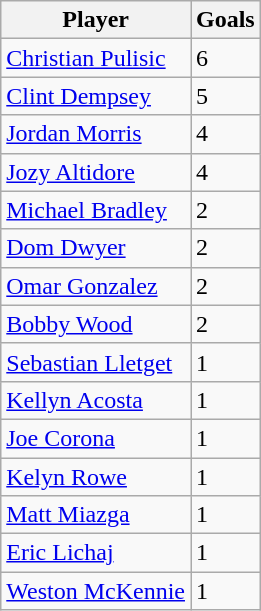<table class="wikitable sortable" style="text-align: left;">
<tr>
<th>Player</th>
<th>Goals</th>
</tr>
<tr>
<td><a href='#'>Christian Pulisic</a></td>
<td>6</td>
</tr>
<tr>
<td><a href='#'>Clint Dempsey</a></td>
<td>5</td>
</tr>
<tr>
<td><a href='#'>Jordan Morris</a></td>
<td>4</td>
</tr>
<tr>
<td><a href='#'>Jozy Altidore</a></td>
<td>4</td>
</tr>
<tr>
<td><a href='#'>Michael Bradley</a></td>
<td>2</td>
</tr>
<tr>
<td><a href='#'>Dom Dwyer</a></td>
<td>2</td>
</tr>
<tr>
<td><a href='#'>Omar Gonzalez</a></td>
<td>2</td>
</tr>
<tr>
<td><a href='#'>Bobby Wood</a></td>
<td>2</td>
</tr>
<tr>
<td><a href='#'>Sebastian Lletget</a></td>
<td>1</td>
</tr>
<tr>
<td><a href='#'>Kellyn Acosta</a></td>
<td>1</td>
</tr>
<tr>
<td><a href='#'>Joe Corona</a></td>
<td>1</td>
</tr>
<tr>
<td><a href='#'>Kelyn Rowe</a></td>
<td>1</td>
</tr>
<tr>
<td><a href='#'>Matt Miazga</a></td>
<td>1</td>
</tr>
<tr>
<td><a href='#'>Eric Lichaj</a></td>
<td>1</td>
</tr>
<tr>
<td><a href='#'>Weston McKennie</a></td>
<td>1</td>
</tr>
</table>
